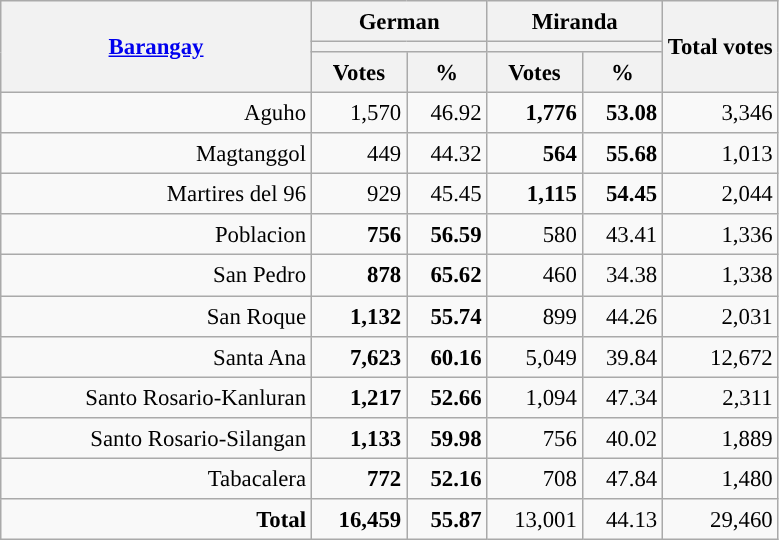<table class="wikitable collapsible collapsed" style="text-align:right; font-size:95%; line-height:20px;">
<tr>
<th rowspan="3" width="200"><a href='#'>Barangay</a></th>
<th colspan="2" width="110">German</th>
<th colspan="2" width="110">Miranda</th>
<th rowspan="3">Total votes</th>
</tr>
<tr>
<th colspan="2" style="background:"></th>
<th colspan="2" style="background:"></th>
</tr>
<tr>
<th>Votes</th>
<th>%</th>
<th>Votes</th>
<th>%</th>
</tr>
<tr>
<td>Aguho</td>
<td>1,570</td>
<td>46.92</td>
<td style="background:#"><strong>1,776</strong></td>
<td style="background:#"><strong>53.08</strong></td>
<td>3,346</td>
</tr>
<tr>
<td>Magtanggol</td>
<td>449</td>
<td>44.32</td>
<td style="background:#"><strong>564</strong></td>
<td style="background:#"><strong>55.68</strong></td>
<td>1,013</td>
</tr>
<tr>
<td>Martires del 96</td>
<td>929</td>
<td>45.45</td>
<td style="background:#"><strong>1,115</strong></td>
<td style="background:#"><strong>54.45</strong></td>
<td>2,044</td>
</tr>
<tr>
<td>Poblacion</td>
<td style="background:#"><strong>756</strong></td>
<td style="background:#"><strong>56.59</strong></td>
<td>580</td>
<td>43.41</td>
<td>1,336</td>
</tr>
<tr>
<td>San Pedro</td>
<td style="background:#"><strong>878</strong></td>
<td style="background:#"><strong>65.62</strong></td>
<td>460</td>
<td>34.38</td>
<td>1,338</td>
</tr>
<tr>
<td>San Roque</td>
<td style="background:#"><strong>1,132</strong></td>
<td style="background:#"><strong>55.74</strong></td>
<td>899</td>
<td>44.26</td>
<td>2,031</td>
</tr>
<tr>
<td>Santa Ana</td>
<td style="background:#"><strong>7,623</strong></td>
<td style="background:#"><strong>60.16</strong></td>
<td>5,049</td>
<td>39.84</td>
<td>12,672</td>
</tr>
<tr>
<td>Santo Rosario-Kanluran</td>
<td style="background:#"><strong>1,217</strong></td>
<td style="background:#"><strong>52.66</strong></td>
<td>1,094</td>
<td>47.34</td>
<td>2,311</td>
</tr>
<tr>
<td>Santo Rosario-Silangan</td>
<td style="background:#"><strong>1,133</strong></td>
<td style="background:#"><strong>59.98</strong></td>
<td>756</td>
<td>40.02</td>
<td>1,889</td>
</tr>
<tr>
<td>Tabacalera</td>
<td style="background:#"><strong>772</strong></td>
<td style="background:#"><strong>52.16</strong></td>
<td>708</td>
<td>47.84</td>
<td>1,480</td>
</tr>
<tr>
<td><strong>Total</strong></td>
<td style="background:#"><strong>16,459</strong></td>
<td style="background:#"><strong>55.87</strong></td>
<td>13,001</td>
<td>44.13</td>
<td>29,460</td>
</tr>
</table>
